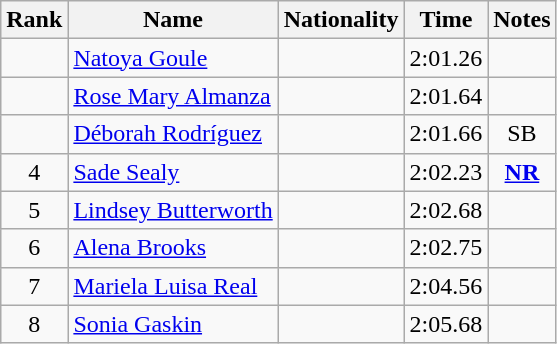<table class="wikitable sortable" style="text-align:center">
<tr>
<th>Rank</th>
<th>Name</th>
<th>Nationality</th>
<th>Time</th>
<th>Notes</th>
</tr>
<tr>
<td></td>
<td align=left><a href='#'>Natoya Goule</a></td>
<td align=left></td>
<td>2:01.26</td>
<td></td>
</tr>
<tr>
<td></td>
<td align=left><a href='#'>Rose Mary Almanza</a></td>
<td align=left></td>
<td>2:01.64</td>
<td></td>
</tr>
<tr>
<td></td>
<td align=left><a href='#'>Déborah Rodríguez</a></td>
<td align=left></td>
<td>2:01.66</td>
<td>SB</td>
</tr>
<tr>
<td>4</td>
<td align=left><a href='#'>Sade Sealy</a></td>
<td align=left></td>
<td>2:02.23</td>
<td><strong><a href='#'>NR</a></strong></td>
</tr>
<tr>
<td>5</td>
<td align=left><a href='#'>Lindsey Butterworth</a></td>
<td align=left></td>
<td>2:02.68</td>
<td></td>
</tr>
<tr>
<td>6</td>
<td align=left><a href='#'>Alena Brooks</a></td>
<td align=left></td>
<td>2:02.75</td>
<td></td>
</tr>
<tr>
<td>7</td>
<td align=left><a href='#'>Mariela Luisa Real</a></td>
<td align=left></td>
<td>2:04.56</td>
<td></td>
</tr>
<tr>
<td>8</td>
<td align=left><a href='#'>Sonia Gaskin</a></td>
<td align=left></td>
<td>2:05.68</td>
<td></td>
</tr>
</table>
